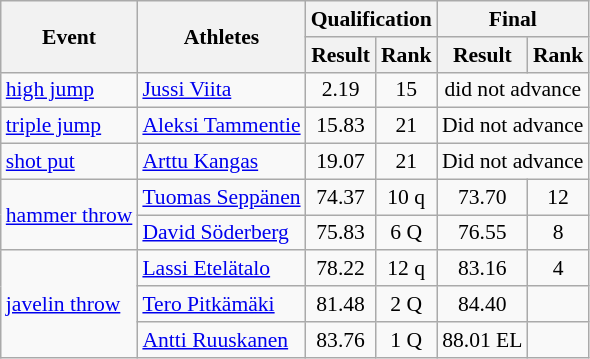<table class="wikitable" border="1" style="font-size:90%">
<tr>
<th rowspan=2>Event</th>
<th rowspan=2>Athletes</th>
<th colspan=2>Qualification</th>
<th colspan=2>Final</th>
</tr>
<tr>
<th>Result</th>
<th>Rank</th>
<th>Result</th>
<th>Rank</th>
</tr>
<tr>
<td><a href='#'>high jump</a></td>
<td><a href='#'>Jussi Viita</a></td>
<td align=center>2.19</td>
<td align=center>15</td>
<td align=center colspan=2>did not advance</td>
</tr>
<tr>
<td><a href='#'>triple jump</a></td>
<td><a href='#'>Aleksi Tammentie</a></td>
<td align=center>15.83</td>
<td align=center>21</td>
<td colspan=2 align=center>Did not advance</td>
</tr>
<tr>
<td><a href='#'>shot put</a></td>
<td><a href='#'>Arttu Kangas</a></td>
<td align=center>19.07</td>
<td align=center>21</td>
<td colspan=2 align=center>Did not advance</td>
</tr>
<tr>
<td rowspan=2><a href='#'>hammer throw</a></td>
<td><a href='#'>Tuomas Seppänen</a></td>
<td align=center>74.37</td>
<td align=center>10 q</td>
<td align=center>73.70</td>
<td align=center>12</td>
</tr>
<tr>
<td><a href='#'>David Söderberg</a></td>
<td align=center>75.83</td>
<td align=center>6 Q</td>
<td align=center>76.55</td>
<td align=center>8</td>
</tr>
<tr>
<td rowspan=3><a href='#'>javelin throw</a></td>
<td><a href='#'>Lassi Etelätalo</a></td>
<td align=center>78.22</td>
<td align=center>12 q</td>
<td align=center>83.16</td>
<td align=center>4</td>
</tr>
<tr>
<td><a href='#'>Tero Pitkämäki</a></td>
<td align=center>81.48</td>
<td align=center>2 Q</td>
<td align=center>84.40</td>
<td align=center></td>
</tr>
<tr>
<td><a href='#'>Antti Ruuskanen</a></td>
<td align=center>83.76</td>
<td align=center>1 Q</td>
<td align=center>88.01 EL</td>
<td align=center></td>
</tr>
</table>
